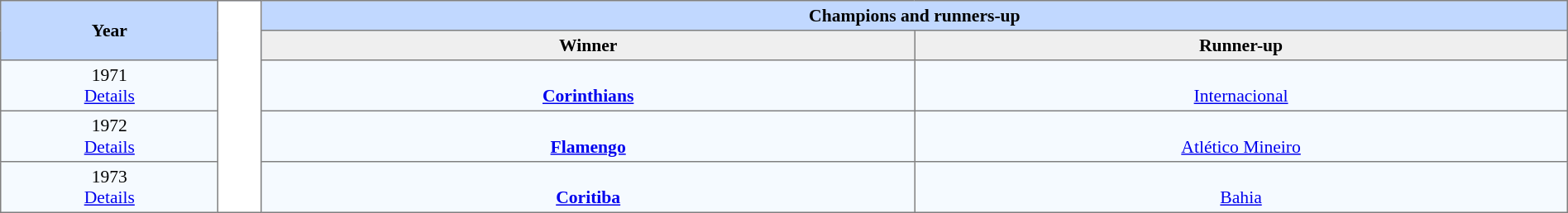<table border=1 style="border-collapse:collapse; font-size:90%;" cellpadding=3 cellspacing=0 width=100%>
<tr bgcolor=#C1D8FF>
<th rowspan=2 width=5%>Year</th>
<td width=1% rowspan=25 bgcolor=ffffff></td>
<th colspan=3>Champions and runners-up</th>
</tr>
<tr bgcolor=#EFEFEF>
<th width=15%>Winner</th>
<th width=15%>Runner-up</th>
</tr>
<tr align=center bgcolor=#F5FAFF>
<td>1971<br><a href='#'>Details</a></td>
<td><br><strong><a href='#'>Corinthians</a></strong></td>
<td><br><a href='#'>Internacional</a></td>
</tr>
<tr align=center bgcolor=#F5FAFF>
<td>1972<br><a href='#'>Details</a></td>
<td><br><strong><a href='#'>Flamengo</a></strong></td>
<td><br><a href='#'>Atlético Mineiro</a></td>
</tr>
<tr align=center bgcolor=#F5FAFF>
<td>1973<br><a href='#'>Details</a></td>
<td><br><strong><a href='#'>Coritiba</a></strong></td>
<td><br><a href='#'>Bahia</a></td>
</tr>
</table>
